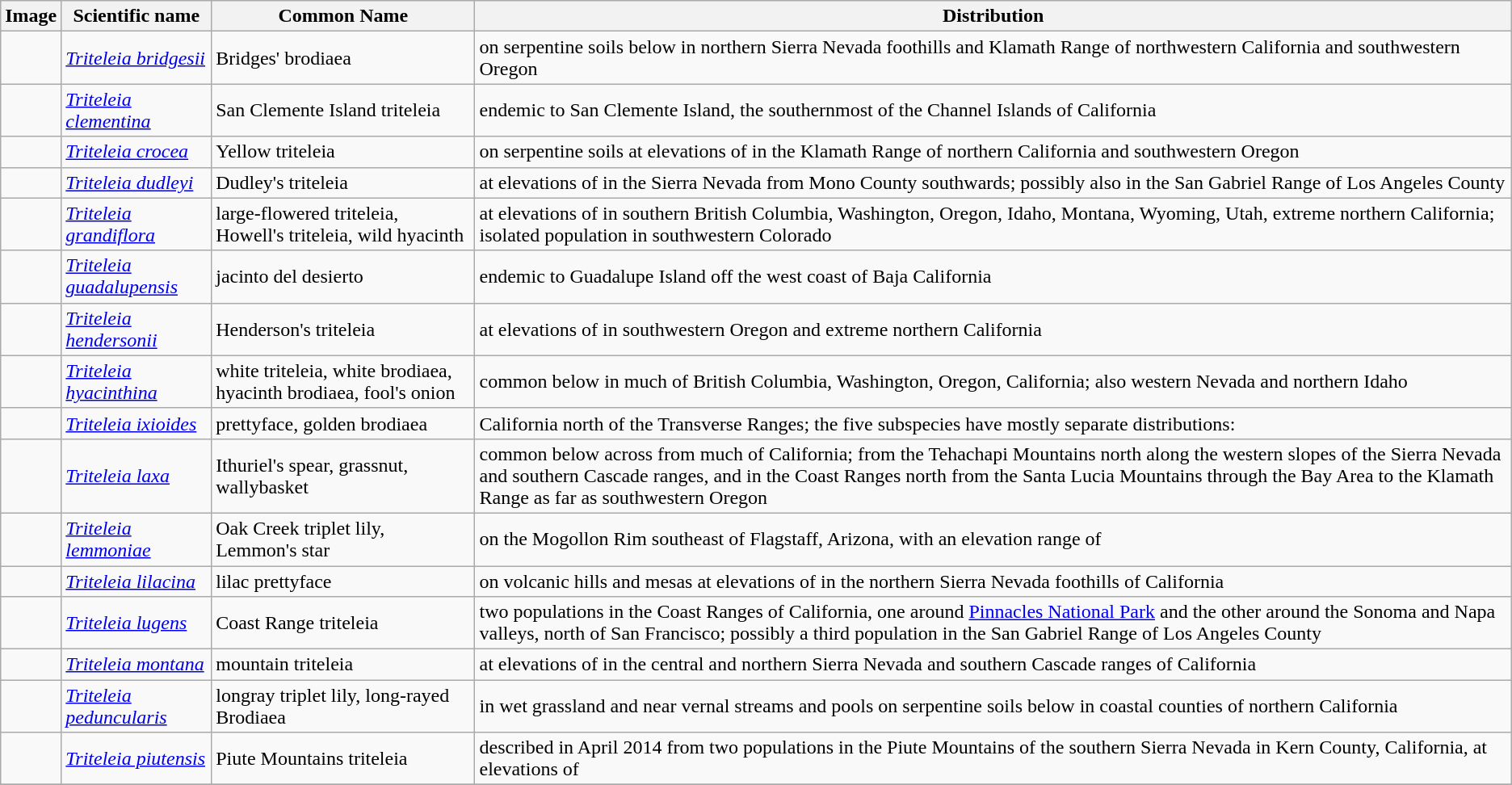<table class="wikitable">
<tr>
<th>Image</th>
<th>Scientific name</th>
<th>Common Name</th>
<th>Distribution</th>
</tr>
<tr>
<td></td>
<td><em><a href='#'>Triteleia bridgesii</a></em></td>
<td>Bridges' brodiaea</td>
<td>on serpentine soils below  in northern Sierra Nevada foothills and Klamath Range of northwestern California and southwestern Oregon</td>
</tr>
<tr>
<td></td>
<td><em><a href='#'>Triteleia clementina</a></em></td>
<td>San Clemente Island triteleia</td>
<td>endemic to San Clemente Island, the southernmost of the Channel Islands of California</td>
</tr>
<tr>
<td></td>
<td><em><a href='#'>Triteleia crocea</a></em></td>
<td>Yellow triteleia</td>
<td>on serpentine soils at elevations of  in the Klamath Range of northern California and southwestern Oregon</td>
</tr>
<tr>
<td></td>
<td><em><a href='#'>Triteleia dudleyi</a></em></td>
<td>Dudley's triteleia</td>
<td>at elevations of  in the Sierra Nevada from Mono County southwards; possibly also in the San Gabriel Range of Los Angeles County</td>
</tr>
<tr>
<td></td>
<td><em><a href='#'>Triteleia grandiflora</a></em></td>
<td>large-flowered triteleia, Howell's triteleia, wild hyacinth</td>
<td>at elevations of  in southern British Columbia, Washington, Oregon, Idaho, Montana, Wyoming, Utah, extreme northern California; isolated population in southwestern Colorado</td>
</tr>
<tr>
<td></td>
<td><em><a href='#'>Triteleia guadalupensis</a></em></td>
<td>jacinto del desierto</td>
<td>endemic to Guadalupe Island off the west coast of Baja California</td>
</tr>
<tr>
<td></td>
<td><em><a href='#'>Triteleia hendersonii</a></em></td>
<td>Henderson's triteleia</td>
<td>at elevations of  in southwestern Oregon and extreme northern California</td>
</tr>
<tr>
<td></td>
<td><em><a href='#'>Triteleia hyacinthina</a></em></td>
<td>white triteleia, white brodiaea, hyacinth brodiaea, fool's onion</td>
<td>common below  in much of British Columbia, Washington, Oregon, California; also western Nevada and northern Idaho</td>
</tr>
<tr>
<td></td>
<td><em><a href='#'>Triteleia ixioides</a></em></td>
<td>prettyface, golden brodiaea</td>
<td>California north of the Transverse Ranges; the five subspecies have mostly separate distributions:</td>
</tr>
<tr>
<td></td>
<td><em><a href='#'>Triteleia laxa</a></em></td>
<td>Ithuriel's spear, grassnut, wallybasket</td>
<td>common below  across from much of California; from the Tehachapi Mountains north along the western slopes of the Sierra Nevada and southern Cascade ranges, and in the Coast Ranges north from the Santa Lucia Mountains through the Bay Area to the Klamath Range as far as southwestern Oregon</td>
</tr>
<tr>
<td></td>
<td><em><a href='#'>Triteleia lemmoniae</a></em></td>
<td>Oak Creek triplet lily, Lemmon's star</td>
<td>on the Mogollon Rim southeast of Flagstaff, Arizona, with an elevation range of </td>
</tr>
<tr>
<td></td>
<td><em><a href='#'>Triteleia lilacina</a></em></td>
<td>lilac prettyface</td>
<td>on volcanic hills and mesas at elevations of  in the northern Sierra Nevada foothills of California</td>
</tr>
<tr>
<td></td>
<td><em><a href='#'>Triteleia lugens</a></em></td>
<td>Coast Range triteleia</td>
<td>two populations in the Coast Ranges of California, one around <a href='#'>Pinnacles National Park</a> and the other around the Sonoma and Napa valleys, north of San Francisco; possibly a third population in the San Gabriel Range of Los Angeles County</td>
</tr>
<tr>
<td></td>
<td><em><a href='#'>Triteleia montana</a></em></td>
<td>mountain triteleia</td>
<td>at elevations of  in the central and northern Sierra Nevada and southern Cascade ranges of California</td>
</tr>
<tr>
<td></td>
<td><em><a href='#'>Triteleia peduncularis</a></em></td>
<td>longray triplet lily, long-rayed Brodiaea</td>
<td>in wet grassland and near vernal streams and pools on serpentine soils below  in coastal counties of northern California</td>
</tr>
<tr>
<td></td>
<td><em><a href='#'>Triteleia piutensis</a></em></td>
<td>Piute Mountains triteleia</td>
<td>described in April 2014 from two populations in the Piute Mountains of the southern Sierra Nevada in Kern County, California, at elevations of </td>
</tr>
<tr>
</tr>
</table>
